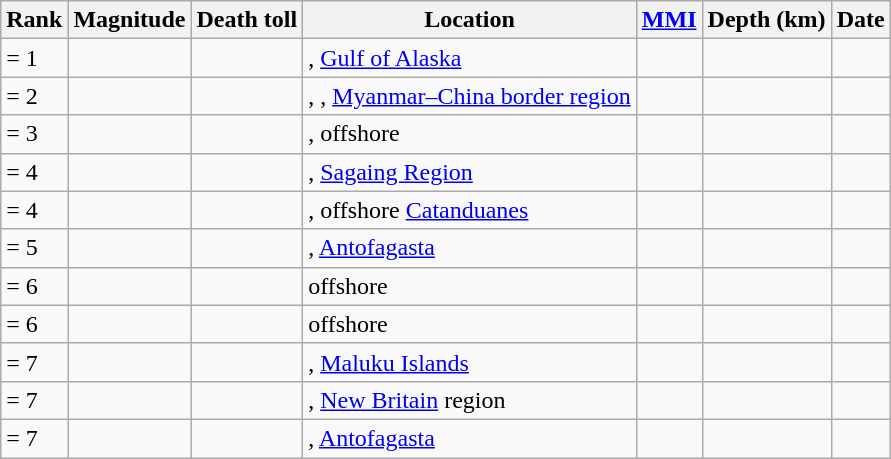<table class="sortable wikitable" style="font-size:100%;">
<tr>
<th>Rank</th>
<th>Magnitude</th>
<th>Death toll</th>
<th>Location</th>
<th><a href='#'>MMI</a></th>
<th>Depth (km)</th>
<th>Date</th>
</tr>
<tr>
<td>= 1</td>
<td></td>
<td></td>
<td>, <a href='#'>Gulf of Alaska</a></td>
<td></td>
<td></td>
<td></td>
</tr>
<tr>
<td>= 2</td>
<td></td>
<td></td>
<td>, , <a href='#'>Myanmar–China border region</a></td>
<td></td>
<td></td>
<td></td>
</tr>
<tr>
<td>= 3</td>
<td></td>
<td></td>
<td>, offshore</td>
<td></td>
<td></td>
<td></td>
</tr>
<tr>
<td>= 4</td>
<td></td>
<td></td>
<td>, <a href='#'>Sagaing Region</a></td>
<td></td>
<td></td>
<td></td>
</tr>
<tr>
<td>= 4</td>
<td></td>
<td></td>
<td>, offshore <a href='#'>Catanduanes</a></td>
<td></td>
<td></td>
<td></td>
</tr>
<tr>
<td>= 5</td>
<td></td>
<td></td>
<td>, <a href='#'>Antofagasta</a></td>
<td></td>
<td></td>
<td></td>
</tr>
<tr>
<td>= 6</td>
<td></td>
<td></td>
<td> offshore</td>
<td></td>
<td></td>
<td></td>
</tr>
<tr>
<td>= 6</td>
<td></td>
<td></td>
<td> offshore</td>
<td></td>
<td></td>
<td></td>
</tr>
<tr>
<td>= 7</td>
<td></td>
<td></td>
<td>, <a href='#'>Maluku Islands</a></td>
<td></td>
<td></td>
<td></td>
</tr>
<tr>
<td>= 7</td>
<td></td>
<td></td>
<td>, <a href='#'>New Britain</a> region</td>
<td></td>
<td></td>
<td></td>
</tr>
<tr>
<td>= 7</td>
<td></td>
<td></td>
<td>, <a href='#'>Antofagasta</a></td>
<td></td>
<td></td>
<td></td>
</tr>
</table>
